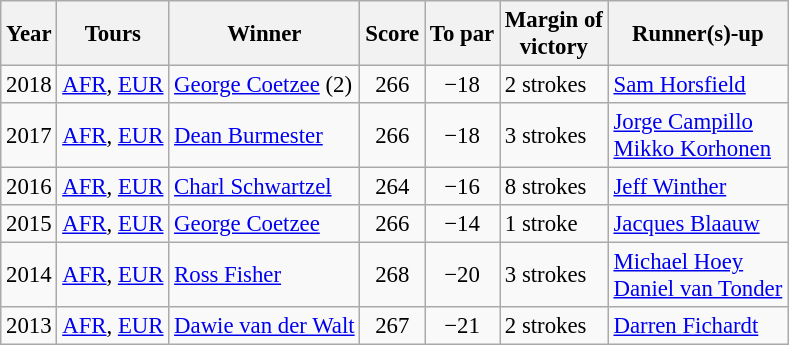<table class=wikitable style="font-size:95%">
<tr>
<th>Year</th>
<th>Tours</th>
<th>Winner</th>
<th>Score</th>
<th>To par</th>
<th>Margin of<br>victory</th>
<th>Runner(s)-up</th>
</tr>
<tr>
<td>2018</td>
<td><a href='#'>AFR</a>, <a href='#'>EUR</a></td>
<td> <a href='#'>George Coetzee</a> (2)</td>
<td align=center>266</td>
<td align=center>−18</td>
<td>2 strokes</td>
<td> <a href='#'>Sam Horsfield</a></td>
</tr>
<tr>
<td>2017</td>
<td><a href='#'>AFR</a>, <a href='#'>EUR</a></td>
<td> <a href='#'>Dean Burmester</a></td>
<td align=center>266</td>
<td align=center>−18</td>
<td>3 strokes</td>
<td> <a href='#'>Jorge Campillo</a><br> <a href='#'>Mikko Korhonen</a></td>
</tr>
<tr>
<td>2016</td>
<td><a href='#'>AFR</a>, <a href='#'>EUR</a></td>
<td> <a href='#'>Charl Schwartzel</a></td>
<td align=center>264</td>
<td align=center>−16</td>
<td>8 strokes</td>
<td> <a href='#'>Jeff Winther</a></td>
</tr>
<tr>
<td>2015</td>
<td><a href='#'>AFR</a>, <a href='#'>EUR</a></td>
<td> <a href='#'>George Coetzee</a></td>
<td align=center>266</td>
<td align=center>−14</td>
<td>1 stroke</td>
<td> <a href='#'>Jacques Blaauw</a></td>
</tr>
<tr>
<td>2014</td>
<td><a href='#'>AFR</a>, <a href='#'>EUR</a></td>
<td> <a href='#'>Ross Fisher</a></td>
<td align=center>268</td>
<td align=center>−20</td>
<td>3 strokes</td>
<td> <a href='#'>Michael Hoey</a><br> <a href='#'>Daniel van Tonder</a></td>
</tr>
<tr>
<td>2013</td>
<td><a href='#'>AFR</a>, <a href='#'>EUR</a></td>
<td> <a href='#'>Dawie van der Walt</a></td>
<td align=center>267</td>
<td align=center>−21</td>
<td>2 strokes</td>
<td> <a href='#'>Darren Fichardt</a></td>
</tr>
</table>
